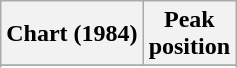<table class="wikitable plainrowheaders">
<tr>
<th>Chart (1984)</th>
<th>Peak<br>position</th>
</tr>
<tr>
</tr>
<tr>
</tr>
</table>
